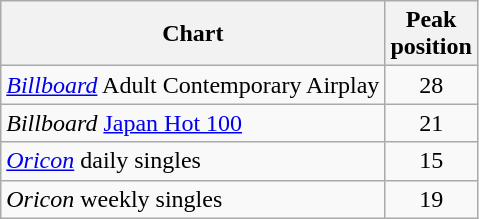<table class="wikitable">
<tr>
<th>Chart</th>
<th>Peak<br>position</th>
</tr>
<tr>
<td><em><a href='#'>Billboard</a></em> Adult Contemporary Airplay</td>
<td align="center">28</td>
</tr>
<tr>
<td><em>Billboard</em> <a href='#'>Japan Hot 100</a></td>
<td align="center">21</td>
</tr>
<tr>
<td><em><a href='#'>Oricon</a></em> daily singles</td>
<td align="center">15</td>
</tr>
<tr>
<td><em>Oricon</em> weekly singles</td>
<td align="center">19</td>
</tr>
</table>
